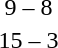<table style="text-align:center">
<tr>
<th width=200></th>
<th width=100></th>
<th width=200></th>
</tr>
<tr>
<td align=right><strong></strong></td>
<td>9 – 8</td>
<td align=left></td>
</tr>
<tr>
<td align=right><strong></strong></td>
<td>15 – 3</td>
<td align=left></td>
</tr>
</table>
